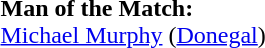<table width=100% style="font-size: 100%">
<tr>
<td><br><strong>Man of the Match:</strong>
<br><a href='#'>Michael Murphy</a> (<a href='#'>Donegal</a>)</td>
</tr>
</table>
